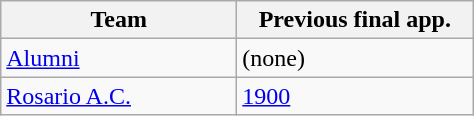<table class="wikitable">
<tr>
<th width=150px>Team</th>
<th width=150px>Previous final app.</th>
</tr>
<tr>
<td> <a href='#'>Alumni</a></td>
<td>(none)</td>
</tr>
<tr>
<td> <a href='#'>Rosario A.C.</a></td>
<td><a href='#'>1900</a></td>
</tr>
</table>
